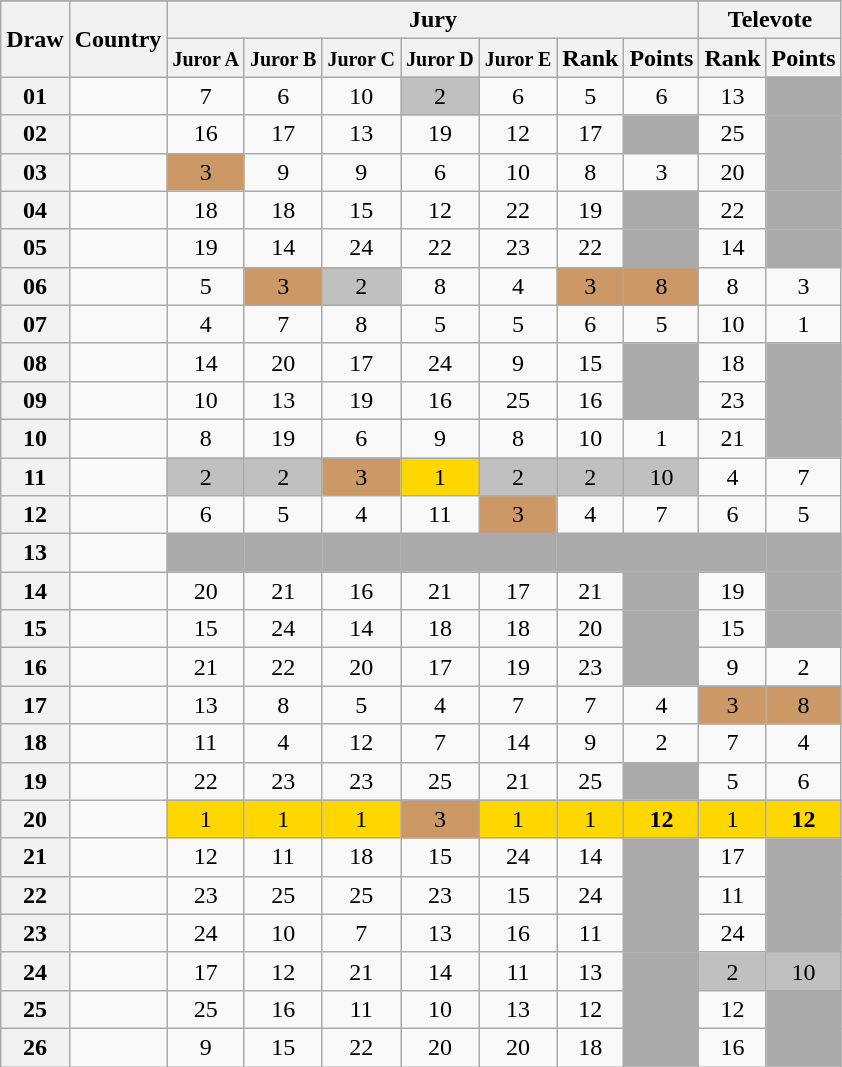<table class="sortable wikitable collapsible plainrowheaders" style="text-align:center;">
<tr>
</tr>
<tr>
<th scope="col" rowspan="2">Draw</th>
<th scope="col" rowspan="2">Country</th>
<th scope="col" colspan="7">Jury</th>
<th scope="col" colspan="2">Televote</th>
</tr>
<tr>
<th scope="col"><small>Juror A</small></th>
<th scope="col"><small>Juror B</small></th>
<th scope="col"><small>Juror C</small></th>
<th scope="col"><small>Juror D</small></th>
<th scope="col"><small>Juror E</small></th>
<th scope="col">Rank</th>
<th scope="col">Points</th>
<th scope="col">Rank</th>
<th scope="col">Points</th>
</tr>
<tr>
<th scope="row" style="text-align:center;">01</th>
<td style="text-align:left;"></td>
<td>7</td>
<td>6</td>
<td>10</td>
<td style="background:silver;">2</td>
<td>6</td>
<td>5</td>
<td>6</td>
<td>13</td>
<td style="background:#AAAAAA;"></td>
</tr>
<tr>
<th scope="row" style="text-align:center;">02</th>
<td style="text-align:left;"></td>
<td>16</td>
<td>17</td>
<td>13</td>
<td>19</td>
<td>12</td>
<td>17</td>
<td style="background:#AAAAAA;"></td>
<td>25</td>
<td style="background:#AAAAAA;"></td>
</tr>
<tr>
<th scope="row" style="text-align:center;">03</th>
<td style="text-align:left;"></td>
<td style="background:#CC9966;">3</td>
<td>9</td>
<td>9</td>
<td>6</td>
<td>10</td>
<td>8</td>
<td>3</td>
<td>20</td>
<td style="background:#AAAAAA;"></td>
</tr>
<tr>
<th scope="row" style="text-align:center;">04</th>
<td style="text-align:left;"></td>
<td>18</td>
<td>18</td>
<td>15</td>
<td>12</td>
<td>22</td>
<td>19</td>
<td style="background:#AAAAAA;"></td>
<td>22</td>
<td style="background:#AAAAAA;"></td>
</tr>
<tr>
<th scope="row" style="text-align:center;">05</th>
<td style="text-align:left;"></td>
<td>19</td>
<td>14</td>
<td>24</td>
<td>22</td>
<td>23</td>
<td>22</td>
<td style="background:#AAAAAA;"></td>
<td>14</td>
<td style="background:#AAAAAA;"></td>
</tr>
<tr>
<th scope="row" style="text-align:center;">06</th>
<td style="text-align:left;"></td>
<td>5</td>
<td style="background:#CC9966;">3</td>
<td style="background:silver;">2</td>
<td>8</td>
<td>4</td>
<td style="background:#CC9966;">3</td>
<td style="background:#CC9966;">8</td>
<td>8</td>
<td>3</td>
</tr>
<tr>
<th scope="row" style="text-align:center;">07</th>
<td style="text-align:left;"></td>
<td>4</td>
<td>7</td>
<td>8</td>
<td>5</td>
<td>5</td>
<td>6</td>
<td>5</td>
<td>10</td>
<td>1</td>
</tr>
<tr>
<th scope="row" style="text-align:center;">08</th>
<td style="text-align:left;"></td>
<td>14</td>
<td>20</td>
<td>17</td>
<td>24</td>
<td>9</td>
<td>15</td>
<td style="background:#AAAAAA;"></td>
<td>18</td>
<td style="background:#AAAAAA;"></td>
</tr>
<tr>
<th scope="row" style="text-align:center;">09</th>
<td style="text-align:left;"></td>
<td>10</td>
<td>13</td>
<td>19</td>
<td>16</td>
<td>25</td>
<td>16</td>
<td style="background:#AAAAAA;"></td>
<td>23</td>
<td style="background:#AAAAAA;"></td>
</tr>
<tr>
<th scope="row" style="text-align:center;">10</th>
<td style="text-align:left;"></td>
<td>8</td>
<td>19</td>
<td>6</td>
<td>9</td>
<td>8</td>
<td>10</td>
<td>1</td>
<td>21</td>
<td style="background:#AAAAAA;"></td>
</tr>
<tr>
<th scope="row" style="text-align:center;">11</th>
<td style="text-align:left;"></td>
<td style="background:silver;">2</td>
<td style="background:silver;">2</td>
<td style="background:#CC9966;">3</td>
<td style="background:gold;">1</td>
<td style="background:silver;">2</td>
<td style="background:silver;">2</td>
<td style="background:silver;">10</td>
<td>4</td>
<td>7</td>
</tr>
<tr>
<th scope="row" style="text-align:center;">12</th>
<td style="text-align:left;"></td>
<td>6</td>
<td>5</td>
<td>4</td>
<td>11</td>
<td style="background:#CC9966;">3</td>
<td>4</td>
<td>7</td>
<td>6</td>
<td>5</td>
</tr>
<tr class="sortbottom">
<th scope="row" style="text-align:center;">13</th>
<td style="text-align:left;"></td>
<td style="background:#AAAAAA;"></td>
<td style="background:#AAAAAA;"></td>
<td style="background:#AAAAAA;"></td>
<td style="background:#AAAAAA;"></td>
<td style="background:#AAAAAA;"></td>
<td style="background:#AAAAAA;"></td>
<td style="background:#AAAAAA;"></td>
<td style="background:#AAAAAA;"></td>
<td style="background:#AAAAAA;"></td>
</tr>
<tr>
<th scope="row" style="text-align:center;">14</th>
<td style="text-align:left;"></td>
<td>20</td>
<td>21</td>
<td>16</td>
<td>21</td>
<td>17</td>
<td>21</td>
<td style="background:#AAAAAA;"></td>
<td>19</td>
<td style="background:#AAAAAA;"></td>
</tr>
<tr>
<th scope="row" style="text-align:center;">15</th>
<td style="text-align:left;"></td>
<td>15</td>
<td>24</td>
<td>14</td>
<td>18</td>
<td>18</td>
<td>20</td>
<td style="background:#AAAAAA;"></td>
<td>15</td>
<td style="background:#AAAAAA;"></td>
</tr>
<tr>
<th scope="row" style="text-align:center;">16</th>
<td style="text-align:left;"></td>
<td>21</td>
<td>22</td>
<td>20</td>
<td>17</td>
<td>19</td>
<td>23</td>
<td style="background:#AAAAAA;"></td>
<td>9</td>
<td>2</td>
</tr>
<tr>
<th scope="row" style="text-align:center;">17</th>
<td style="text-align:left;"></td>
<td>13</td>
<td>8</td>
<td>5</td>
<td>4</td>
<td>7</td>
<td>7</td>
<td>4</td>
<td style="background:#CC9966;">3</td>
<td style="background:#CC9966;">8</td>
</tr>
<tr>
<th scope="row" style="text-align:center;">18</th>
<td style="text-align:left;"></td>
<td>11</td>
<td>4</td>
<td>12</td>
<td>7</td>
<td>14</td>
<td>9</td>
<td>2</td>
<td>7</td>
<td>4</td>
</tr>
<tr>
<th scope="row" style="text-align:center;">19</th>
<td style="text-align:left;"></td>
<td>22</td>
<td>23</td>
<td>23</td>
<td>25</td>
<td>21</td>
<td>25</td>
<td style="background:#AAAAAA;"></td>
<td>5</td>
<td>6</td>
</tr>
<tr>
<th scope="row" style="text-align:center;">20</th>
<td style="text-align:left;"></td>
<td style="background:gold;">1</td>
<td style="background:gold;">1</td>
<td style="background:gold;">1</td>
<td style="background:#CC9966;">3</td>
<td style="background:gold;">1</td>
<td style="background:gold;">1</td>
<td style="background:gold;"><strong>12</strong></td>
<td style="background:gold;">1</td>
<td style="background:gold;"><strong>12</strong></td>
</tr>
<tr>
<th scope="row" style="text-align:center;">21</th>
<td style="text-align:left;"></td>
<td>12</td>
<td>11</td>
<td>18</td>
<td>15</td>
<td>24</td>
<td>14</td>
<td style="background:#AAAAAA;"></td>
<td>17</td>
<td style="background:#AAAAAA;"></td>
</tr>
<tr>
<th scope="row" style="text-align:center;">22</th>
<td style="text-align:left;"></td>
<td>23</td>
<td>25</td>
<td>25</td>
<td>23</td>
<td>15</td>
<td>24</td>
<td style="background:#AAAAAA;"></td>
<td>11</td>
<td style="background:#AAAAAA;"></td>
</tr>
<tr>
<th scope="row" style="text-align:center;">23</th>
<td style="text-align:left;"></td>
<td>24</td>
<td>10</td>
<td>7</td>
<td>13</td>
<td>16</td>
<td>11</td>
<td style="background:#AAAAAA;"></td>
<td>24</td>
<td style="background:#AAAAAA;"></td>
</tr>
<tr>
<th scope="row" style="text-align:center;">24</th>
<td style="text-align:left;"></td>
<td>17</td>
<td>12</td>
<td>21</td>
<td>14</td>
<td>11</td>
<td>13</td>
<td style="background:#AAAAAA;"></td>
<td style="background:silver;">2</td>
<td style="background:silver;">10</td>
</tr>
<tr>
<th scope="row" style="text-align:center;">25</th>
<td style="text-align:left;"></td>
<td>25</td>
<td>16</td>
<td>11</td>
<td>10</td>
<td>13</td>
<td>12</td>
<td style="background:#AAAAAA;"></td>
<td>12</td>
<td style="background:#AAAAAA;"></td>
</tr>
<tr>
<th scope="row" style="text-align:center;">26</th>
<td style="text-align:left;"></td>
<td>9</td>
<td>15</td>
<td>22</td>
<td>20</td>
<td>20</td>
<td>18</td>
<td style="background:#AAAAAA;"></td>
<td>16</td>
<td style="background:#AAAAAA;"></td>
</tr>
</table>
